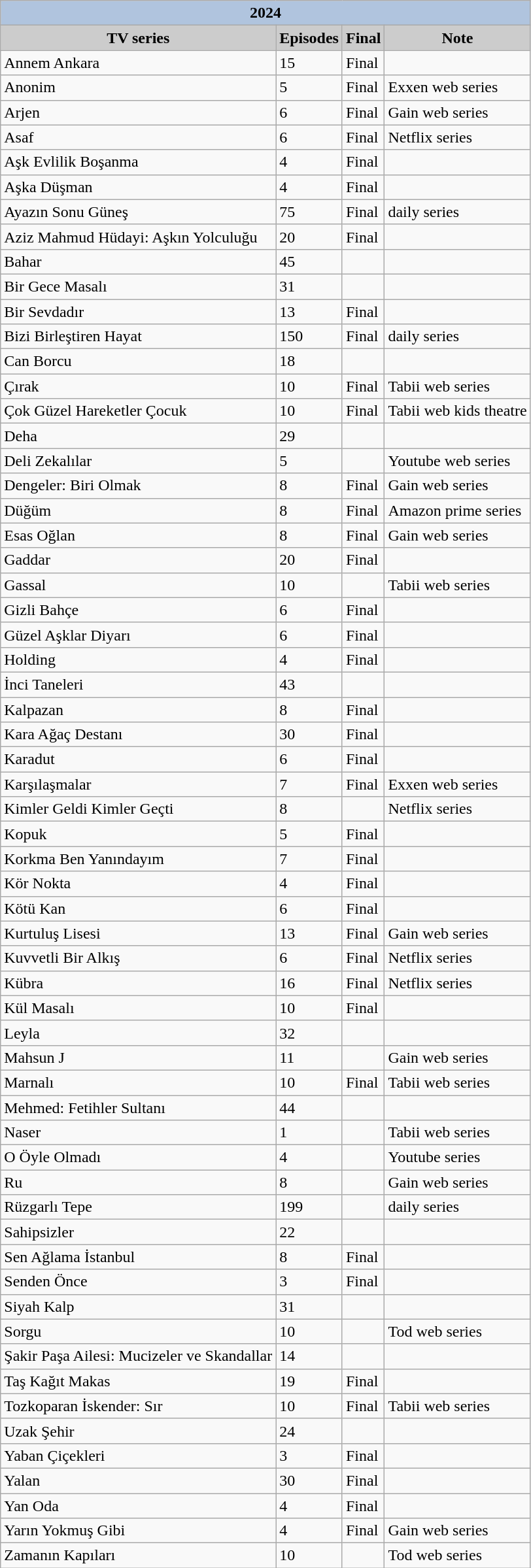<table class="wikitable sortable">
<tr>
<th colspan="4" style="background-color:LightSteelBlue">2024</th>
</tr>
<tr>
<th style="background-color:#CCCCCC">TV series</th>
<th style="background-color:#CCCCCC">Episodes</th>
<th style="background-color:#CCCCCC">Final</th>
<th style="background-color:#CCCCCC">Note</th>
</tr>
<tr>
<td>Annem Ankara</td>
<td>15</td>
<td>Final</td>
<td></td>
</tr>
<tr>
<td>Anonim</td>
<td>5</td>
<td>Final</td>
<td>Exxen web series</td>
</tr>
<tr>
<td>Arjen</td>
<td>6</td>
<td>Final</td>
<td>Gain web series</td>
</tr>
<tr>
<td>Asaf</td>
<td>6</td>
<td>Final</td>
<td>Netflix series</td>
</tr>
<tr>
<td>Aşk Evlilik Boşanma</td>
<td>4</td>
<td>Final</td>
<td></td>
</tr>
<tr>
<td>Aşka Düşman</td>
<td>4</td>
<td>Final</td>
<td></td>
</tr>
<tr>
<td>Ayazın Sonu Güneş</td>
<td>75</td>
<td>Final</td>
<td>daily series</td>
</tr>
<tr>
<td>Aziz Mahmud Hüdayi: Aşkın Yolculuğu</td>
<td>20</td>
<td>Final</td>
<td></td>
</tr>
<tr>
<td>Bahar</td>
<td>45</td>
<td></td>
<td></td>
</tr>
<tr>
<td>Bir Gece Masalı</td>
<td>31</td>
<td></td>
<td></td>
</tr>
<tr>
<td>Bir Sevdadır</td>
<td>13</td>
<td>Final</td>
<td></td>
</tr>
<tr>
<td>Bizi Birleştiren Hayat</td>
<td>150</td>
<td>Final</td>
<td>daily series</td>
</tr>
<tr>
<td>Can Borcu</td>
<td>18</td>
<td></td>
<td></td>
</tr>
<tr>
<td>Çırak</td>
<td>10</td>
<td>Final</td>
<td>Tabii web series</td>
</tr>
<tr>
<td>Çok Güzel Hareketler Çocuk</td>
<td>10</td>
<td>Final</td>
<td>Tabii web kids theatre</td>
</tr>
<tr>
<td>Deha</td>
<td>29</td>
<td></td>
<td></td>
</tr>
<tr>
<td>Deli Zekalılar</td>
<td>5</td>
<td></td>
<td>Youtube web series</td>
</tr>
<tr>
<td>Dengeler: Biri Olmak</td>
<td>8</td>
<td>Final</td>
<td>Gain web series</td>
</tr>
<tr>
<td>Düğüm</td>
<td>8</td>
<td>Final</td>
<td>Amazon prime series</td>
</tr>
<tr>
<td>Esas Oğlan</td>
<td>8</td>
<td>Final</td>
<td>Gain web series</td>
</tr>
<tr>
<td>Gaddar</td>
<td>20</td>
<td>Final</td>
<td></td>
</tr>
<tr>
<td>Gassal</td>
<td>10</td>
<td></td>
<td>Tabii web series</td>
</tr>
<tr>
<td>Gizli Bahçe</td>
<td>6</td>
<td>Final</td>
<td></td>
</tr>
<tr>
<td>Güzel Aşklar Diyarı</td>
<td>6</td>
<td>Final</td>
<td></td>
</tr>
<tr>
<td>Holding</td>
<td>4</td>
<td>Final</td>
<td></td>
</tr>
<tr>
<td>İnci Taneleri</td>
<td>43</td>
<td></td>
<td></td>
</tr>
<tr>
<td>Kalpazan</td>
<td>8</td>
<td>Final</td>
<td></td>
</tr>
<tr>
<td>Kara Ağaç Destanı</td>
<td>30</td>
<td>Final</td>
<td></td>
</tr>
<tr>
<td>Karadut</td>
<td>6</td>
<td>Final</td>
<td></td>
</tr>
<tr>
<td>Karşılaşmalar</td>
<td>7</td>
<td>Final</td>
<td>Exxen web series</td>
</tr>
<tr>
<td>Kimler Geldi Kimler Geçti</td>
<td>8</td>
<td></td>
<td>Netflix series</td>
</tr>
<tr>
<td>Kopuk</td>
<td>5</td>
<td>Final</td>
<td></td>
</tr>
<tr>
<td>Korkma Ben Yanındayım</td>
<td>7</td>
<td>Final</td>
<td></td>
</tr>
<tr>
<td>Kör Nokta</td>
<td>4</td>
<td>Final</td>
<td></td>
</tr>
<tr>
<td>Kötü Kan</td>
<td>6</td>
<td>Final</td>
<td></td>
</tr>
<tr>
<td>Kurtuluş Lisesi</td>
<td>13</td>
<td>Final</td>
<td>Gain web series</td>
</tr>
<tr>
<td>Kuvvetli Bir Alkış</td>
<td>6</td>
<td>Final</td>
<td>Netflix series</td>
</tr>
<tr>
<td>Kübra</td>
<td>16</td>
<td>Final</td>
<td>Netflix series</td>
</tr>
<tr>
<td>Kül Masalı</td>
<td>10</td>
<td>Final</td>
<td></td>
</tr>
<tr>
<td>Leyla</td>
<td>32</td>
<td></td>
<td></td>
</tr>
<tr>
<td>Mahsun J</td>
<td>11</td>
<td></td>
<td>Gain web series</td>
</tr>
<tr>
<td>Marnalı</td>
<td>10</td>
<td>Final</td>
<td>Tabii web series</td>
</tr>
<tr>
<td>Mehmed: Fetihler Sultanı</td>
<td>44</td>
<td></td>
<td></td>
</tr>
<tr>
<td>Naser</td>
<td>1</td>
<td></td>
<td>Tabii web series</td>
</tr>
<tr>
<td>O Öyle Olmadı</td>
<td>4</td>
<td></td>
<td>Youtube series</td>
</tr>
<tr>
<td>Ru</td>
<td>8</td>
<td></td>
<td>Gain web series</td>
</tr>
<tr>
<td>Rüzgarlı Tepe</td>
<td>199</td>
<td></td>
<td>daily series</td>
</tr>
<tr>
<td>Sahipsizler</td>
<td>22</td>
<td></td>
<td></td>
</tr>
<tr>
<td>Sen Ağlama İstanbul</td>
<td>8</td>
<td>Final</td>
<td></td>
</tr>
<tr>
<td>Senden Önce</td>
<td>3</td>
<td>Final</td>
<td></td>
</tr>
<tr>
<td>Siyah Kalp</td>
<td>31</td>
<td></td>
<td></td>
</tr>
<tr>
<td>Sorgu</td>
<td>10</td>
<td></td>
<td>Tod web series</td>
</tr>
<tr>
<td>Şakir Paşa Ailesi: Mucizeler ve Skandallar</td>
<td>14</td>
<td></td>
<td></td>
</tr>
<tr>
<td>Taş Kağıt Makas</td>
<td>19</td>
<td>Final</td>
<td></td>
</tr>
<tr>
<td>Tozkoparan İskender: Sır</td>
<td>10</td>
<td>Final</td>
<td>Tabii web series</td>
</tr>
<tr>
<td>Uzak Şehir</td>
<td>24</td>
<td></td>
<td></td>
</tr>
<tr>
<td>Yaban Çiçekleri</td>
<td>3</td>
<td>Final</td>
<td></td>
</tr>
<tr>
<td>Yalan</td>
<td>30</td>
<td>Final</td>
<td></td>
</tr>
<tr>
<td>Yan Oda</td>
<td>4</td>
<td>Final</td>
<td></td>
</tr>
<tr>
<td>Yarın Yokmuş Gibi</td>
<td>4</td>
<td>Final</td>
<td>Gain web series</td>
</tr>
<tr>
<td>Zamanın Kapıları</td>
<td>10</td>
<td></td>
<td>Tod web series</td>
</tr>
</table>
